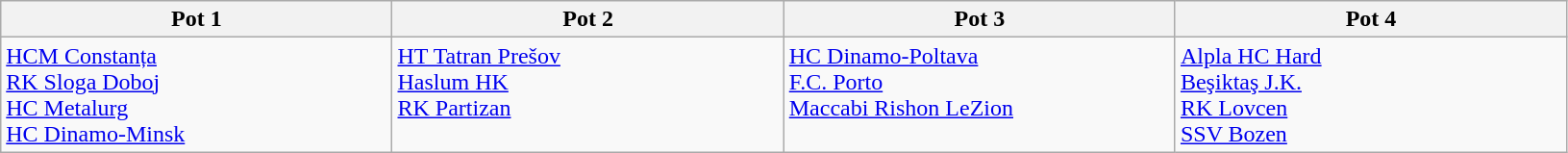<table class="wikitable">
<tr>
<th width=15%>Pot 1</th>
<th width=15%>Pot 2</th>
<th width=15%>Pot 3</th>
<th width=15%>Pot 4</th>
</tr>
<tr>
<td valign="top"> <a href='#'>HCM Constanța</a><br> <a href='#'>RK Sloga Doboj</a><br> <a href='#'>HC Metalurg</a><br> <a href='#'>HC Dinamo-Minsk</a></td>
<td valign="top"> <a href='#'>HT Tatran Prešov</a><br> <a href='#'>Haslum HK</a><br> <a href='#'>RK Partizan</a></td>
<td valign="top"> <a href='#'>HC Dinamo-Poltava</a><br> <a href='#'>F.C. Porto</a><br> <a href='#'>Maccabi Rishon LeZion</a></td>
<td valign="top"> <a href='#'>Alpla HC Hard</a><br> <a href='#'>Beşiktaş J.K.</a><br> <a href='#'>RK Lovcen</a><br> <a href='#'>SSV Bozen</a></td>
</tr>
</table>
